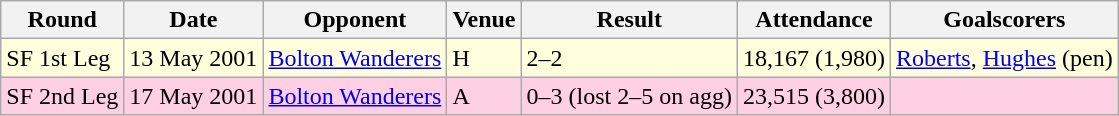<table class="wikitable">
<tr>
<th>Round</th>
<th>Date</th>
<th>Opponent</th>
<th>Venue</th>
<th>Result</th>
<th>Attendance</th>
<th>Goalscorers</th>
</tr>
<tr style="background-color: #ffffdd;">
<td>SF 1st Leg</td>
<td>13 May 2001</td>
<td><a href='#'>Bolton Wanderers</a></td>
<td>H</td>
<td>2–2</td>
<td>18,167 (1,980)</td>
<td><a href='#'>Roberts</a>, <a href='#'>Hughes</a> (pen)</td>
</tr>
<tr style="background-color: #ffd0e3;">
<td>SF 2nd Leg</td>
<td>17 May 2001</td>
<td><a href='#'>Bolton Wanderers</a></td>
<td>A</td>
<td>0–3 (lost 2–5 on agg)</td>
<td>23,515 (3,800)</td>
<td></td>
</tr>
</table>
